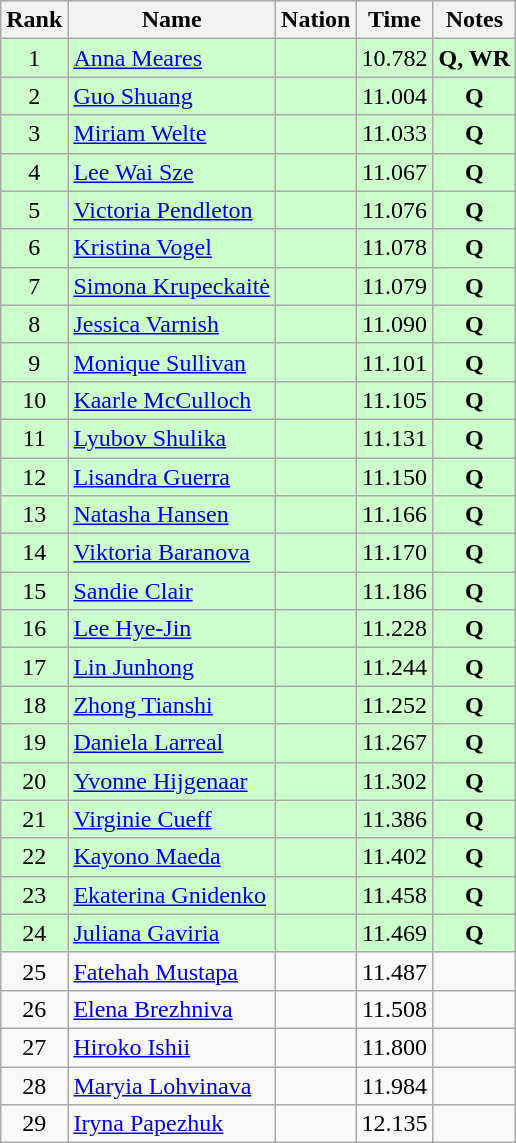<table class="wikitable sortable" style="text-align:center">
<tr>
<th>Rank</th>
<th>Name</th>
<th>Nation</th>
<th>Time</th>
<th>Notes</th>
</tr>
<tr bgcolor=ccffcc>
<td>1</td>
<td align=left><a href='#'>Anna Meares</a></td>
<td align=left></td>
<td>10.782</td>
<td><strong>Q, WR</strong></td>
</tr>
<tr bgcolor=ccffcc>
<td>2</td>
<td align=left><a href='#'>Guo Shuang</a></td>
<td align=left></td>
<td>11.004</td>
<td><strong>Q</strong></td>
</tr>
<tr bgcolor=ccffcc>
<td>3</td>
<td align=left><a href='#'>Miriam Welte</a></td>
<td align=left></td>
<td>11.033</td>
<td><strong>Q</strong></td>
</tr>
<tr bgcolor=ccffcc>
<td>4</td>
<td align=left><a href='#'>Lee Wai Sze</a></td>
<td align=left></td>
<td>11.067</td>
<td><strong>Q</strong></td>
</tr>
<tr bgcolor=ccffcc>
<td>5</td>
<td align=left><a href='#'>Victoria Pendleton</a></td>
<td align=left></td>
<td>11.076</td>
<td><strong>Q</strong></td>
</tr>
<tr bgcolor=ccffcc>
<td>6</td>
<td align=left><a href='#'>Kristina Vogel</a></td>
<td align=left></td>
<td>11.078</td>
<td><strong>Q</strong></td>
</tr>
<tr bgcolor=ccffcc>
<td>7</td>
<td align=left><a href='#'>Simona Krupeckaitė</a></td>
<td align=left></td>
<td>11.079</td>
<td><strong>Q</strong></td>
</tr>
<tr bgcolor=ccffcc>
<td>8</td>
<td align=left><a href='#'>Jessica Varnish</a></td>
<td align=left></td>
<td>11.090</td>
<td><strong>Q</strong></td>
</tr>
<tr bgcolor=ccffcc>
<td>9</td>
<td align=left><a href='#'>Monique Sullivan</a></td>
<td align=left></td>
<td>11.101</td>
<td><strong>Q</strong></td>
</tr>
<tr bgcolor=ccffcc>
<td>10</td>
<td align=left><a href='#'>Kaarle McCulloch</a></td>
<td align=left></td>
<td>11.105</td>
<td><strong>Q</strong></td>
</tr>
<tr bgcolor=ccffcc>
<td>11</td>
<td align=left><a href='#'>Lyubov Shulika</a></td>
<td align=left></td>
<td>11.131</td>
<td><strong>Q</strong></td>
</tr>
<tr bgcolor=ccffcc>
<td>12</td>
<td align=left><a href='#'>Lisandra Guerra</a></td>
<td align=left></td>
<td>11.150</td>
<td><strong>Q</strong></td>
</tr>
<tr bgcolor=ccffcc>
<td>13</td>
<td align=left><a href='#'>Natasha Hansen</a></td>
<td align=left></td>
<td>11.166</td>
<td><strong>Q</strong></td>
</tr>
<tr bgcolor=ccffcc>
<td>14</td>
<td align=left><a href='#'>Viktoria Baranova</a></td>
<td align=left></td>
<td>11.170</td>
<td><strong>Q</strong></td>
</tr>
<tr bgcolor=ccffcc>
<td>15</td>
<td align=left><a href='#'>Sandie Clair</a></td>
<td align=left></td>
<td>11.186</td>
<td><strong>Q</strong></td>
</tr>
<tr bgcolor=ccffcc>
<td>16</td>
<td align=left><a href='#'>Lee Hye-Jin</a></td>
<td align=left></td>
<td>11.228</td>
<td><strong>Q</strong></td>
</tr>
<tr bgcolor=ccffcc>
<td>17</td>
<td align=left><a href='#'>Lin Junhong</a></td>
<td align=left></td>
<td>11.244</td>
<td><strong>Q</strong></td>
</tr>
<tr bgcolor=ccffcc>
<td>18</td>
<td align=left><a href='#'>Zhong Tianshi</a></td>
<td align=left></td>
<td>11.252</td>
<td><strong>Q</strong></td>
</tr>
<tr bgcolor=ccffcc>
<td>19</td>
<td align=left><a href='#'>Daniela Larreal</a></td>
<td align=left></td>
<td>11.267</td>
<td><strong>Q</strong></td>
</tr>
<tr bgcolor=ccffcc>
<td>20</td>
<td align=left><a href='#'>Yvonne Hijgenaar</a></td>
<td align=left></td>
<td>11.302</td>
<td><strong>Q</strong></td>
</tr>
<tr bgcolor=ccffcc>
<td>21</td>
<td align=left><a href='#'>Virginie Cueff</a></td>
<td align=left></td>
<td>11.386</td>
<td><strong>Q</strong></td>
</tr>
<tr bgcolor=ccffcc>
<td>22</td>
<td align=left><a href='#'>Kayono Maeda</a></td>
<td align=left></td>
<td>11.402</td>
<td><strong>Q</strong></td>
</tr>
<tr bgcolor=ccffcc>
<td>23</td>
<td align=left><a href='#'>Ekaterina Gnidenko</a></td>
<td align=left></td>
<td>11.458</td>
<td><strong>Q</strong></td>
</tr>
<tr bgcolor=ccffcc>
<td>24</td>
<td align=left><a href='#'>Juliana Gaviria</a></td>
<td align=left></td>
<td>11.469</td>
<td><strong>Q</strong></td>
</tr>
<tr>
<td>25</td>
<td align=left><a href='#'>Fatehah Mustapa</a></td>
<td align=left></td>
<td>11.487</td>
<td></td>
</tr>
<tr>
<td>26</td>
<td align=left><a href='#'>Elena Brezhniva</a></td>
<td align=left></td>
<td>11.508</td>
<td></td>
</tr>
<tr>
<td>27</td>
<td align=left><a href='#'>Hiroko Ishii</a></td>
<td align=left></td>
<td>11.800</td>
<td></td>
</tr>
<tr>
<td>28</td>
<td align=left><a href='#'>Maryia Lohvinava</a></td>
<td align=left></td>
<td>11.984</td>
<td></td>
</tr>
<tr>
<td>29</td>
<td align=left><a href='#'>Iryna Papezhuk</a></td>
<td align=left></td>
<td>12.135</td>
<td></td>
</tr>
</table>
